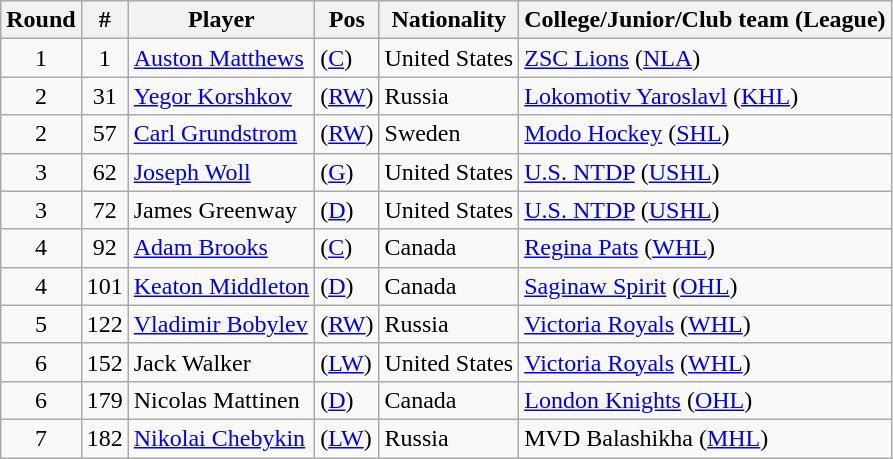<table class="wikitable">
<tr>
<th>Round</th>
<th>#</th>
<th>Player</th>
<th>Pos</th>
<th>Nationality</th>
<th>College/Junior/Club team (League)</th>
</tr>
<tr>
<td style="text-align:center">1</td>
<td style="text-align:center">1</td>
<td><a href='#'>Auston Matthews</a></td>
<td>(<a href='#'>C</a>)</td>
<td> United States</td>
<td><a href='#'>ZSC Lions</a> (<a href='#'>NLA</a>)</td>
</tr>
<tr>
<td style="text-align:center">2</td>
<td style="text-align:center">31</td>
<td><a href='#'>Yegor Korshkov</a></td>
<td>(<a href='#'>RW</a>)</td>
<td> Russia</td>
<td><a href='#'>Lokomotiv Yaroslavl</a> (<a href='#'>KHL</a>)</td>
</tr>
<tr>
<td style="text-align:center">2</td>
<td style="text-align:center">57</td>
<td><a href='#'>Carl Grundstrom</a></td>
<td>(<a href='#'>RW</a>)</td>
<td> Sweden</td>
<td><a href='#'>Modo Hockey</a> (<a href='#'>SHL</a>)</td>
</tr>
<tr>
<td style="text-align:center">3</td>
<td style="text-align:center">62</td>
<td><a href='#'>Joseph Woll</a></td>
<td>(<a href='#'>G</a>)</td>
<td> United States</td>
<td><a href='#'>U.S. NTDP</a> (<a href='#'>USHL</a>)</td>
</tr>
<tr>
<td style="text-align:center">3</td>
<td style="text-align:center">72</td>
<td>James Greenway</td>
<td>(<a href='#'>D</a>)</td>
<td> United States</td>
<td><a href='#'>U.S. NTDP</a> (<a href='#'>USHL</a>)</td>
</tr>
<tr>
<td style="text-align:center">4</td>
<td style="text-align:center">92</td>
<td><a href='#'>Adam Brooks</a></td>
<td>(<a href='#'>C</a>)</td>
<td> Canada</td>
<td><a href='#'>Regina Pats</a> (<a href='#'>WHL</a>)</td>
</tr>
<tr>
<td style="text-align:center">4</td>
<td style="text-align:center">101</td>
<td><a href='#'>Keaton Middleton</a></td>
<td>(<a href='#'>D</a>)</td>
<td> Canada</td>
<td><a href='#'>Saginaw Spirit</a> (<a href='#'>OHL</a>)</td>
</tr>
<tr>
<td style="text-align:center">5</td>
<td style="text-align:center">122</td>
<td><a href='#'>Vladimir Bobylev</a></td>
<td>(<a href='#'>RW</a>)</td>
<td> Russia</td>
<td><a href='#'>Victoria Royals</a> (<a href='#'>WHL</a>)</td>
</tr>
<tr>
<td style="text-align:center">6</td>
<td style="text-align:center">152</td>
<td>Jack Walker</td>
<td>(<a href='#'>LW</a>)</td>
<td> United States</td>
<td><a href='#'>Victoria Royals</a> (<a href='#'>WHL</a>)</td>
</tr>
<tr>
<td style="text-align:center">6</td>
<td style="text-align:center">179</td>
<td>Nicolas Mattinen</td>
<td>(<a href='#'>D</a>)</td>
<td> Canada</td>
<td><a href='#'>London Knights</a> (<a href='#'>OHL</a>)</td>
</tr>
<tr>
<td style="text-align:center">7</td>
<td style="text-align:center">182</td>
<td><a href='#'>Nikolai Chebykin</a></td>
<td>(<a href='#'>LW</a>)</td>
<td> Russia</td>
<td>MVD Balashikha (<a href='#'>MHL</a>)</td>
</tr>
</table>
